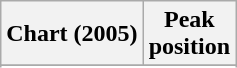<table class="wikitable sortable plainrowheaders" style="text-align:center">
<tr>
<th scope="col">Chart (2005)</th>
<th scope="col">Peak<br> position</th>
</tr>
<tr>
</tr>
<tr>
</tr>
<tr>
</tr>
</table>
